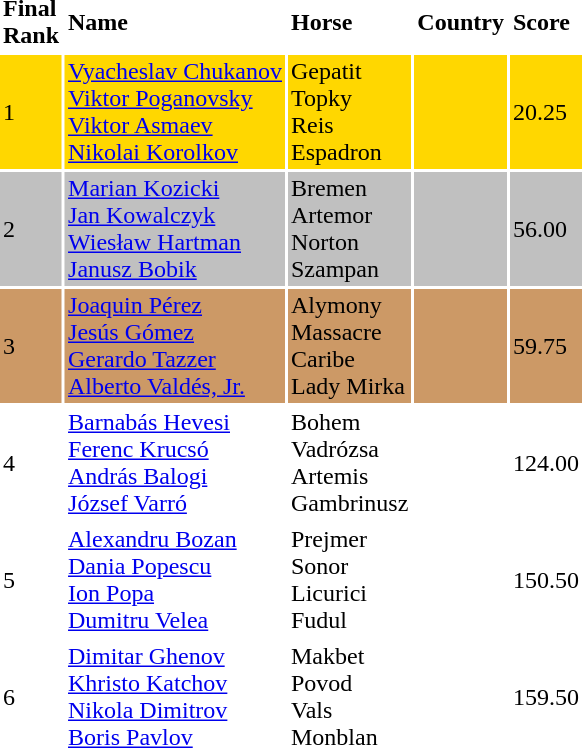<table border="0" Cellpadding="2">
<tr>
<td><strong>Final <br> Rank</strong></td>
<td><strong>Name</strong></td>
<td><strong>Horse</strong></td>
<td><strong>Country</strong></td>
<td><strong>Score</strong></td>
</tr>
<tr bgcolor="gold">
<td>1</td>
<td><a href='#'>Vyacheslav Chukanov</a><br><a href='#'>Viktor Poganovsky</a><br><a href='#'>Viktor Asmaev</a><br><a href='#'>Nikolai Korolkov</a></td>
<td>Gepatit<br>Topky<br>Reis<br>Espadron</td>
<td></td>
<td>20.25</td>
</tr>
<tr bgcolor="silver">
<td>2</td>
<td><a href='#'>Marian Kozicki</a><br><a href='#'>Jan Kowalczyk</a><br><a href='#'>Wiesław Hartman</a><br><a href='#'>Janusz Bobik</a></td>
<td>Bremen<br>Artemor<br>Norton<br>Szampan</td>
<td></td>
<td>56.00</td>
</tr>
<tr bgcolor="cc9966">
<td>3</td>
<td><a href='#'>Joaquin Pérez</a><br><a href='#'>Jesús Gómez</a><br><a href='#'>Gerardo Tazzer</a><br><a href='#'>Alberto Valdés, Jr.</a></td>
<td>Alymony<br>Massacre<br>Caribe<br>Lady Mirka</td>
<td></td>
<td>59.75</td>
</tr>
<tr>
<td>4</td>
<td><a href='#'>Barnabás Hevesi</a><br><a href='#'>Ferenc Krucsó</a><br><a href='#'>András Balogi</a><br><a href='#'>József Varró</a></td>
<td>Bohem<br>Vadrózsa<br>Artemis<br>Gambrinusz</td>
<td></td>
<td>124.00</td>
</tr>
<tr>
<td>5</td>
<td><a href='#'>Alexandru Bozan</a><br><a href='#'>Dania Popescu</a><br><a href='#'>Ion Popa</a><br><a href='#'>Dumitru Velea</a></td>
<td>Prejmer<br>Sonor<br>Licurici<br>Fudul</td>
<td></td>
<td>150.50</td>
</tr>
<tr>
<td>6</td>
<td><a href='#'>Dimitar Ghenov</a><br><a href='#'>Khristo Katchov</a><br><a href='#'>Nikola Dimitrov</a><br><a href='#'>Boris Pavlov</a></td>
<td>Makbet<br>Povod<br>Vals<br>Monblan</td>
<td></td>
<td>159.50</td>
</tr>
</table>
